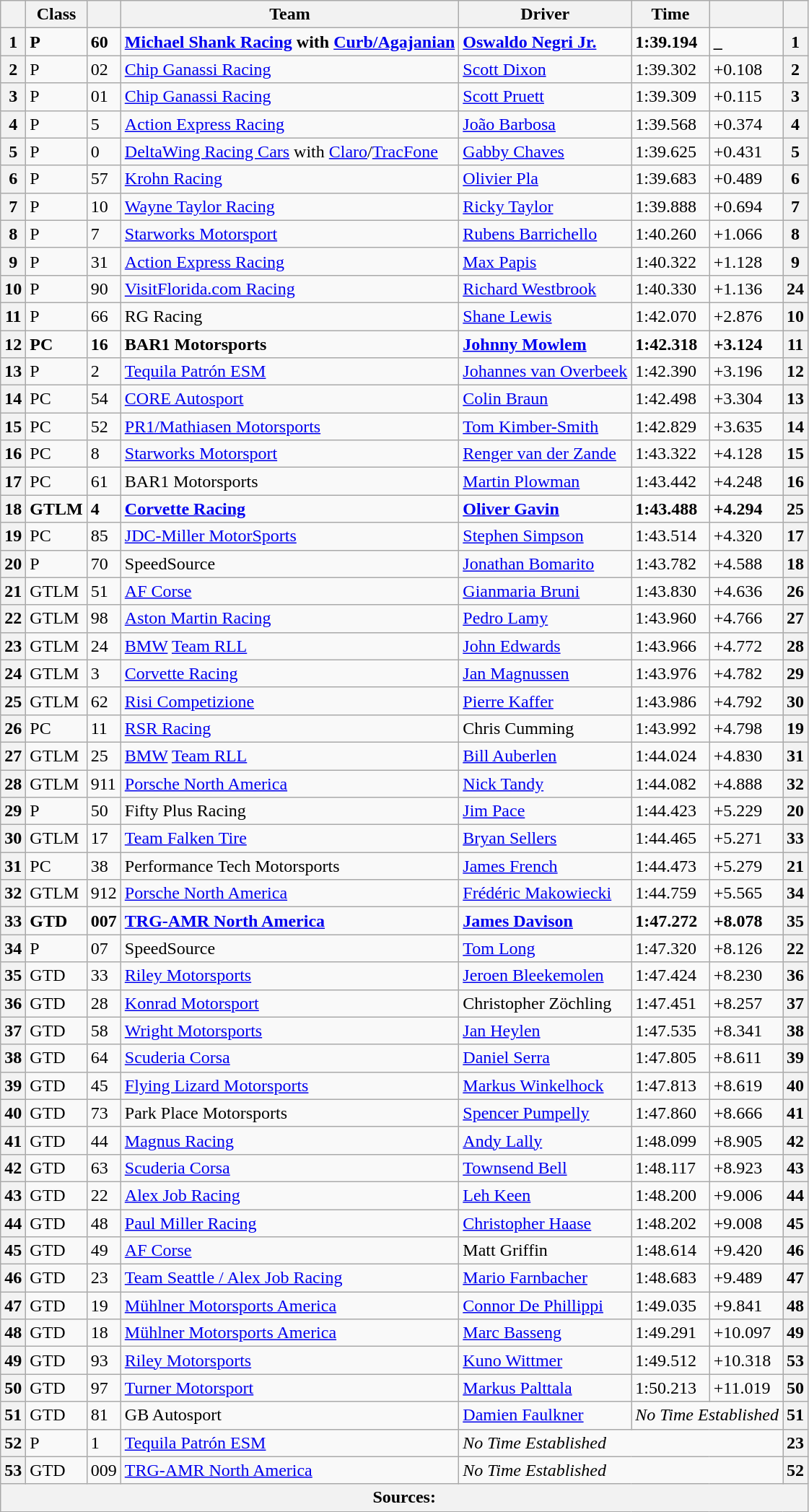<table class="wikitable">
<tr>
<th></th>
<th>Class</th>
<th></th>
<th>Team</th>
<th>Driver</th>
<th>Time</th>
<th></th>
<th></th>
</tr>
<tr>
<th>1</th>
<td><strong>P</strong></td>
<td><strong>60</strong></td>
<td><strong> <a href='#'>Michael Shank Racing</a> with <a href='#'>Curb/Agajanian</a></strong></td>
<td><strong> <a href='#'>Oswaldo Negri Jr.</a></strong></td>
<td><strong>1:39.194</strong></td>
<td><strong>_</strong></td>
<th>1</th>
</tr>
<tr>
<th>2</th>
<td>P</td>
<td>02</td>
<td> <a href='#'>Chip Ganassi Racing</a></td>
<td> <a href='#'>Scott Dixon</a></td>
<td>1:39.302</td>
<td>+0.108</td>
<th>2</th>
</tr>
<tr>
<th>3</th>
<td>P</td>
<td>01</td>
<td> <a href='#'>Chip Ganassi Racing</a></td>
<td> <a href='#'>Scott Pruett</a></td>
<td>1:39.309</td>
<td>+0.115</td>
<th>3</th>
</tr>
<tr>
<th>4</th>
<td>P</td>
<td>5</td>
<td> <a href='#'>Action Express Racing</a></td>
<td> <a href='#'>João Barbosa</a></td>
<td>1:39.568</td>
<td>+0.374</td>
<th>4</th>
</tr>
<tr>
<th>5</th>
<td>P</td>
<td>0</td>
<td> <a href='#'>DeltaWing Racing Cars</a> with <a href='#'>Claro</a>/<a href='#'>TracFone</a></td>
<td> <a href='#'>Gabby Chaves</a></td>
<td>1:39.625</td>
<td>+0.431</td>
<th>5</th>
</tr>
<tr>
<th>6</th>
<td>P</td>
<td>57</td>
<td> <a href='#'>Krohn Racing</a></td>
<td> <a href='#'>Olivier Pla</a></td>
<td>1:39.683</td>
<td>+0.489</td>
<th>6</th>
</tr>
<tr>
<th>7</th>
<td>P</td>
<td>10</td>
<td> <a href='#'>Wayne Taylor Racing</a></td>
<td> <a href='#'>Ricky Taylor</a></td>
<td>1:39.888</td>
<td>+0.694</td>
<th>7</th>
</tr>
<tr>
<th>8</th>
<td>P</td>
<td>7</td>
<td> <a href='#'>Starworks Motorsport</a></td>
<td> <a href='#'>Rubens Barrichello</a></td>
<td>1:40.260</td>
<td>+1.066</td>
<th>8</th>
</tr>
<tr>
<th>9</th>
<td>P</td>
<td>31</td>
<td> <a href='#'>Action Express Racing</a></td>
<td> <a href='#'>Max Papis</a></td>
<td>1:40.322</td>
<td>+1.128</td>
<th>9</th>
</tr>
<tr>
<th>10</th>
<td>P</td>
<td>90</td>
<td> <a href='#'>VisitFlorida.com Racing</a></td>
<td> <a href='#'>Richard Westbrook</a></td>
<td>1:40.330</td>
<td>+1.136</td>
<th>24</th>
</tr>
<tr>
<th>11</th>
<td>P</td>
<td>66</td>
<td> RG Racing</td>
<td> <a href='#'>Shane Lewis</a></td>
<td>1:42.070</td>
<td>+2.876</td>
<th>10</th>
</tr>
<tr>
<th>12</th>
<td><strong>PC</strong></td>
<td><strong>16</strong></td>
<td><strong> BAR1 Motorsports</strong></td>
<td><strong> <a href='#'>Johnny Mowlem</a></strong></td>
<td><strong>1:42.318</strong></td>
<td><strong>+3.124</strong></td>
<th>11</th>
</tr>
<tr>
<th>13</th>
<td>P</td>
<td>2</td>
<td> <a href='#'>Tequila Patrón ESM</a></td>
<td> <a href='#'>Johannes van Overbeek</a></td>
<td>1:42.390</td>
<td>+3.196</td>
<th>12</th>
</tr>
<tr>
<th>14</th>
<td>PC</td>
<td>54</td>
<td> <a href='#'>CORE Autosport</a></td>
<td> <a href='#'>Colin Braun</a></td>
<td>1:42.498</td>
<td>+3.304</td>
<th>13</th>
</tr>
<tr>
<th>15</th>
<td>PC</td>
<td>52</td>
<td> <a href='#'>PR1/Mathiasen Motorsports</a></td>
<td> <a href='#'>Tom Kimber-Smith</a></td>
<td>1:42.829</td>
<td>+3.635</td>
<th>14</th>
</tr>
<tr>
<th>16</th>
<td>PC</td>
<td>8</td>
<td> <a href='#'>Starworks Motorsport</a></td>
<td> <a href='#'>Renger van der Zande</a></td>
<td>1:43.322</td>
<td>+4.128</td>
<th>15</th>
</tr>
<tr>
<th>17</th>
<td>PC</td>
<td>61</td>
<td> BAR1 Motorsports</td>
<td> <a href='#'>Martin Plowman</a></td>
<td>1:43.442</td>
<td>+4.248</td>
<th>16</th>
</tr>
<tr>
<th>18</th>
<td><strong>GTLM</strong></td>
<td><strong>4</strong></td>
<td><strong> <a href='#'>Corvette Racing</a></strong></td>
<td><strong> <a href='#'>Oliver Gavin</a></strong></td>
<td><strong>1:43.488</strong></td>
<td><strong>+4.294</strong></td>
<th>25</th>
</tr>
<tr>
<th>19</th>
<td>PC</td>
<td>85</td>
<td> <a href='#'>JDC-Miller MotorSports</a></td>
<td> <a href='#'>Stephen Simpson</a></td>
<td>1:43.514</td>
<td>+4.320</td>
<th>17</th>
</tr>
<tr>
<th>20</th>
<td>P</td>
<td>70</td>
<td> SpeedSource</td>
<td> <a href='#'>Jonathan Bomarito</a></td>
<td>1:43.782</td>
<td>+4.588</td>
<th>18</th>
</tr>
<tr>
<th>21</th>
<td>GTLM</td>
<td>51</td>
<td> <a href='#'>AF Corse</a></td>
<td> <a href='#'>Gianmaria Bruni</a></td>
<td>1:43.830</td>
<td>+4.636</td>
<th>26</th>
</tr>
<tr>
<th>22</th>
<td>GTLM</td>
<td>98</td>
<td> <a href='#'>Aston Martin Racing</a></td>
<td> <a href='#'>Pedro Lamy</a></td>
<td>1:43.960</td>
<td>+4.766</td>
<th>27</th>
</tr>
<tr>
<th>23</th>
<td>GTLM</td>
<td>24</td>
<td> <a href='#'>BMW</a> <a href='#'>Team RLL</a></td>
<td> <a href='#'>John Edwards</a></td>
<td>1:43.966</td>
<td>+4.772</td>
<th>28</th>
</tr>
<tr>
<th>24</th>
<td>GTLM</td>
<td>3</td>
<td> <a href='#'>Corvette Racing</a></td>
<td> <a href='#'>Jan Magnussen</a></td>
<td>1:43.976</td>
<td>+4.782</td>
<th>29</th>
</tr>
<tr>
<th>25</th>
<td>GTLM</td>
<td>62</td>
<td> <a href='#'>Risi Competizione</a></td>
<td> <a href='#'>Pierre Kaffer</a></td>
<td>1:43.986</td>
<td>+4.792</td>
<th>30</th>
</tr>
<tr>
<th>26</th>
<td>PC</td>
<td>11</td>
<td> <a href='#'>RSR Racing</a></td>
<td> Chris Cumming</td>
<td>1:43.992</td>
<td>+4.798</td>
<th>19</th>
</tr>
<tr>
<th>27</th>
<td>GTLM</td>
<td>25</td>
<td> <a href='#'>BMW</a> <a href='#'>Team RLL</a></td>
<td> <a href='#'>Bill Auberlen</a></td>
<td>1:44.024</td>
<td>+4.830</td>
<th>31</th>
</tr>
<tr>
<th>28</th>
<td>GTLM</td>
<td>911</td>
<td> <a href='#'>Porsche North America</a></td>
<td> <a href='#'>Nick Tandy</a></td>
<td>1:44.082</td>
<td>+4.888</td>
<th>32</th>
</tr>
<tr>
<th>29</th>
<td>P</td>
<td>50</td>
<td> Fifty Plus Racing</td>
<td> <a href='#'>Jim Pace</a></td>
<td>1:44.423</td>
<td>+5.229</td>
<th>20</th>
</tr>
<tr>
<th>30</th>
<td>GTLM</td>
<td>17</td>
<td> <a href='#'>Team Falken Tire</a></td>
<td> <a href='#'>Bryan Sellers</a></td>
<td>1:44.465</td>
<td>+5.271</td>
<th>33</th>
</tr>
<tr>
<th>31</th>
<td>PC</td>
<td>38</td>
<td> Performance Tech Motorsports</td>
<td> <a href='#'>James French</a></td>
<td>1:44.473</td>
<td>+5.279</td>
<th>21</th>
</tr>
<tr>
<th>32</th>
<td>GTLM</td>
<td>912</td>
<td> <a href='#'>Porsche North America</a></td>
<td> <a href='#'>Frédéric Makowiecki</a></td>
<td>1:44.759</td>
<td>+5.565</td>
<th>34</th>
</tr>
<tr>
<th>33</th>
<td><strong>GTD</strong></td>
<td><strong>007</strong></td>
<td><strong> <a href='#'>TRG-AMR North America</a></strong></td>
<td><strong> <a href='#'>James Davison</a></strong></td>
<td><strong>1:47.272</strong></td>
<td><strong>+8.078</strong></td>
<th>35</th>
</tr>
<tr>
<th>34</th>
<td>P</td>
<td>07</td>
<td> SpeedSource</td>
<td> <a href='#'>Tom Long</a></td>
<td>1:47.320</td>
<td>+8.126</td>
<th>22</th>
</tr>
<tr>
<th>35</th>
<td>GTD</td>
<td>33</td>
<td> <a href='#'>Riley Motorsports</a></td>
<td> <a href='#'>Jeroen Bleekemolen</a></td>
<td>1:47.424</td>
<td>+8.230</td>
<th>36</th>
</tr>
<tr>
<th>36</th>
<td>GTD</td>
<td>28</td>
<td> <a href='#'>Konrad Motorsport</a></td>
<td> Christopher Zöchling</td>
<td>1:47.451</td>
<td>+8.257</td>
<th>37</th>
</tr>
<tr>
<th>37</th>
<td>GTD</td>
<td>58</td>
<td> <a href='#'>Wright Motorsports</a></td>
<td> <a href='#'>Jan Heylen</a></td>
<td>1:47.535</td>
<td>+8.341</td>
<th>38</th>
</tr>
<tr>
<th>38</th>
<td>GTD</td>
<td>64</td>
<td> <a href='#'>Scuderia Corsa</a></td>
<td> <a href='#'>Daniel Serra</a></td>
<td>1:47.805</td>
<td>+8.611</td>
<th>39</th>
</tr>
<tr>
<th>39</th>
<td>GTD</td>
<td>45</td>
<td> <a href='#'>Flying Lizard Motorsports</a></td>
<td> <a href='#'>Markus Winkelhock</a></td>
<td>1:47.813</td>
<td>+8.619</td>
<th>40</th>
</tr>
<tr>
<th>40</th>
<td>GTD</td>
<td>73</td>
<td> Park Place Motorsports</td>
<td> <a href='#'>Spencer Pumpelly</a></td>
<td>1:47.860</td>
<td>+8.666</td>
<th>41</th>
</tr>
<tr>
<th>41</th>
<td>GTD</td>
<td>44</td>
<td> <a href='#'>Magnus Racing</a></td>
<td> <a href='#'>Andy Lally</a></td>
<td>1:48.099</td>
<td>+8.905</td>
<th>42</th>
</tr>
<tr>
<th>42</th>
<td>GTD</td>
<td>63</td>
<td> <a href='#'>Scuderia Corsa</a></td>
<td> <a href='#'>Townsend Bell</a></td>
<td>1:48.117</td>
<td>+8.923</td>
<th>43</th>
</tr>
<tr>
<th>43</th>
<td>GTD</td>
<td>22</td>
<td> <a href='#'>Alex Job Racing</a></td>
<td> <a href='#'>Leh Keen</a></td>
<td>1:48.200</td>
<td>+9.006</td>
<th>44</th>
</tr>
<tr>
<th>44</th>
<td>GTD</td>
<td>48</td>
<td> <a href='#'>Paul Miller Racing</a></td>
<td> <a href='#'>Christopher Haase</a></td>
<td>1:48.202</td>
<td>+9.008</td>
<th>45</th>
</tr>
<tr>
<th>45</th>
<td>GTD</td>
<td>49</td>
<td> <a href='#'>AF Corse</a></td>
<td> Matt Griffin</td>
<td>1:48.614</td>
<td>+9.420</td>
<th>46</th>
</tr>
<tr>
<th>46</th>
<td>GTD</td>
<td>23</td>
<td> <a href='#'>Team Seattle / Alex Job Racing</a></td>
<td> <a href='#'>Mario Farnbacher</a></td>
<td>1:48.683</td>
<td>+9.489</td>
<th>47</th>
</tr>
<tr>
<th>47</th>
<td>GTD</td>
<td>19</td>
<td> <a href='#'>Mühlner Motorsports America</a></td>
<td> <a href='#'>Connor De Phillippi</a></td>
<td>1:49.035</td>
<td>+9.841</td>
<th>48</th>
</tr>
<tr>
<th>48</th>
<td>GTD</td>
<td>18</td>
<td> <a href='#'>Mühlner Motorsports America</a></td>
<td> <a href='#'>Marc Basseng</a></td>
<td>1:49.291</td>
<td>+10.097</td>
<th>49</th>
</tr>
<tr>
<th>49</th>
<td>GTD</td>
<td>93</td>
<td> <a href='#'>Riley Motorsports</a></td>
<td> <a href='#'>Kuno Wittmer</a></td>
<td>1:49.512</td>
<td>+10.318</td>
<th>53</th>
</tr>
<tr>
<th>50</th>
<td>GTD</td>
<td>97</td>
<td> <a href='#'>Turner Motorsport</a></td>
<td> <a href='#'>Markus Palttala</a></td>
<td>1:50.213</td>
<td>+11.019</td>
<th>50</th>
</tr>
<tr>
<th>51</th>
<td>GTD</td>
<td>81</td>
<td> GB Autosport</td>
<td> <a href='#'>Damien Faulkner</a></td>
<td colspan="2"><em>No Time Established</em></td>
<th>51</th>
</tr>
<tr>
<th>52</th>
<td>P</td>
<td>1</td>
<td> <a href='#'>Tequila Patrón ESM</a></td>
<td colspan="3"><em>No Time Established</em></td>
<th>23</th>
</tr>
<tr>
<th>53</th>
<td>GTD</td>
<td>009</td>
<td> <a href='#'>TRG-AMR North America</a></td>
<td colspan="3"><em>No Time Established</em></td>
<th>52</th>
</tr>
<tr>
<th colspan="8">Sources:</th>
</tr>
</table>
